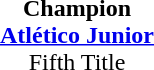<table cellspacing=0 width=100%>
<tr>
<td align=center><br><br></td>
</tr>
<tr>
<td align=center><strong>Champion<br><a href='#'>Atlético Junior</a></strong><br>Fifth Title</td>
</tr>
</table>
